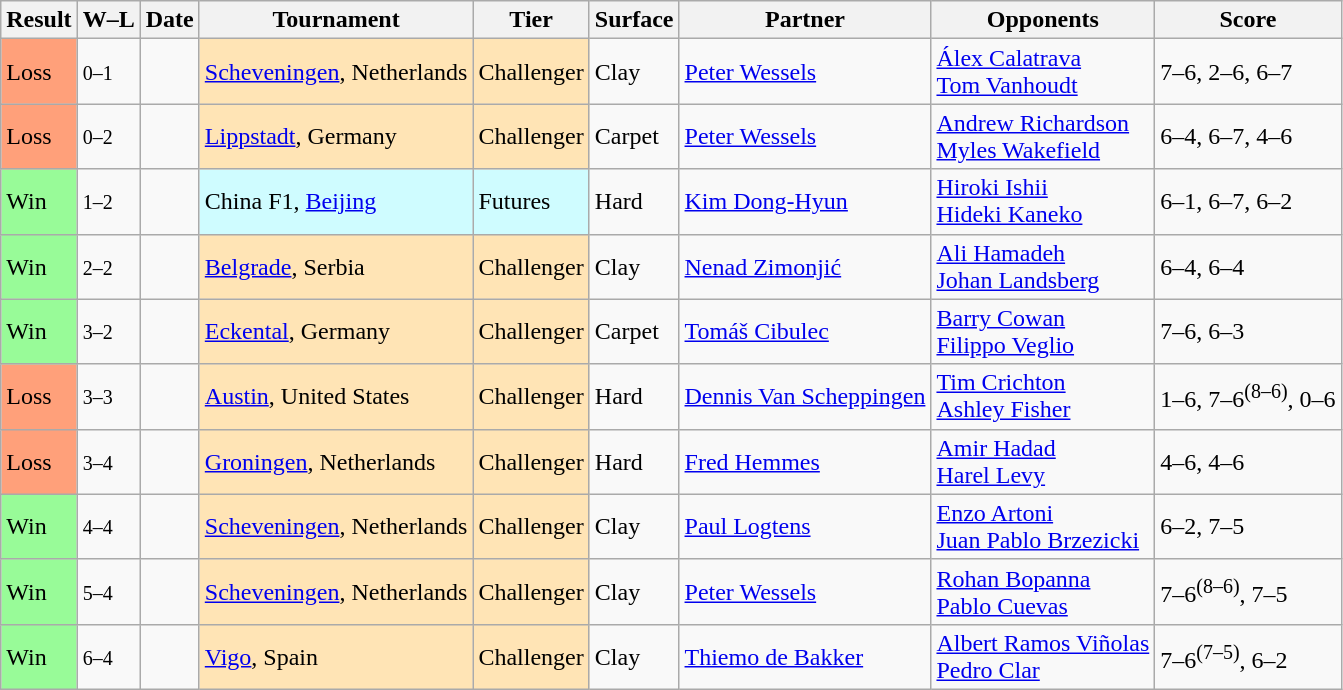<table class="sortable wikitable">
<tr>
<th>Result</th>
<th class="unsortable">W–L</th>
<th>Date</th>
<th>Tournament</th>
<th>Tier</th>
<th>Surface</th>
<th>Partner</th>
<th>Opponents</th>
<th class="unsortable">Score</th>
</tr>
<tr>
<td style="background:#ffa07a;">Loss</td>
<td><small>0–1</small></td>
<td></td>
<td style="background:moccasin;"><a href='#'>Scheveningen</a>, Netherlands</td>
<td style="background:moccasin;">Challenger</td>
<td>Clay</td>
<td> <a href='#'>Peter Wessels</a></td>
<td> <a href='#'>Álex Calatrava</a> <br>  <a href='#'>Tom Vanhoudt</a></td>
<td>7–6, 2–6, 6–7</td>
</tr>
<tr>
<td style="background:#ffa07a;">Loss</td>
<td><small>0–2</small></td>
<td></td>
<td style="background:moccasin;"><a href='#'>Lippstadt</a>, Germany</td>
<td style="background:moccasin;">Challenger</td>
<td>Carpet</td>
<td> <a href='#'>Peter Wessels</a></td>
<td> <a href='#'>Andrew Richardson</a> <br>  <a href='#'>Myles Wakefield</a></td>
<td>6–4, 6–7, 4–6</td>
</tr>
<tr>
<td style="background:#98fb98;">Win</td>
<td><small>1–2</small></td>
<td></td>
<td style="background:#cffcff;">China F1, <a href='#'>Beijing</a></td>
<td style="background:#cffcff;">Futures</td>
<td>Hard</td>
<td> <a href='#'>Kim Dong-Hyun</a></td>
<td> <a href='#'>Hiroki Ishii</a> <br>  <a href='#'>Hideki Kaneko</a></td>
<td>6–1, 6–7, 6–2</td>
</tr>
<tr>
<td style="background:#98fb98;">Win</td>
<td><small>2–2</small></td>
<td></td>
<td style="background:moccasin;"><a href='#'>Belgrade</a>, Serbia</td>
<td style="background:moccasin;">Challenger</td>
<td>Clay</td>
<td> <a href='#'>Nenad Zimonjić</a></td>
<td> <a href='#'>Ali Hamadeh</a> <br>  <a href='#'>Johan Landsberg</a></td>
<td>6–4, 6–4</td>
</tr>
<tr>
<td style="background:#98fb98;">Win</td>
<td><small>3–2</small></td>
<td></td>
<td style="background:moccasin;"><a href='#'>Eckental</a>, Germany</td>
<td style="background:moccasin;">Challenger</td>
<td>Carpet</td>
<td> <a href='#'>Tomáš Cibulec</a></td>
<td> <a href='#'>Barry Cowan</a> <br>  <a href='#'>Filippo Veglio</a></td>
<td>7–6, 6–3</td>
</tr>
<tr>
<td style="background:#ffa07a;">Loss</td>
<td><small>3–3</small></td>
<td></td>
<td style="background:moccasin;"><a href='#'>Austin</a>, United States</td>
<td style="background:moccasin;">Challenger</td>
<td>Hard</td>
<td> <a href='#'>Dennis Van Scheppingen</a></td>
<td> <a href='#'>Tim Crichton</a> <br>  <a href='#'>Ashley Fisher</a></td>
<td>1–6, 7–6<sup>(8–6)</sup>, 0–6</td>
</tr>
<tr>
<td style="background:#ffa07a;">Loss</td>
<td><small>3–4</small></td>
<td></td>
<td style="background:moccasin;"><a href='#'>Groningen</a>, Netherlands</td>
<td style="background:moccasin;">Challenger</td>
<td>Hard</td>
<td> <a href='#'>Fred Hemmes</a></td>
<td> <a href='#'>Amir Hadad</a> <br>  <a href='#'>Harel Levy</a></td>
<td>4–6, 4–6</td>
</tr>
<tr>
<td style="background:#98fb98;">Win</td>
<td><small>4–4</small></td>
<td></td>
<td style="background:moccasin;"><a href='#'>Scheveningen</a>, Netherlands</td>
<td style="background:moccasin;">Challenger</td>
<td>Clay</td>
<td> <a href='#'>Paul Logtens</a></td>
<td> <a href='#'>Enzo Artoni</a> <br>  <a href='#'>Juan Pablo Brzezicki</a></td>
<td>6–2, 7–5</td>
</tr>
<tr>
<td style="background:#98fb98;">Win</td>
<td><small>5–4</small></td>
<td></td>
<td style="background:moccasin;"><a href='#'>Scheveningen</a>, Netherlands</td>
<td style="background:moccasin;">Challenger</td>
<td>Clay</td>
<td> <a href='#'>Peter Wessels</a></td>
<td> <a href='#'>Rohan Bopanna</a> <br>  <a href='#'>Pablo Cuevas</a></td>
<td>7–6<sup>(8–6)</sup>, 7–5</td>
</tr>
<tr>
<td style="background:#98fb98;">Win</td>
<td><small>6–4</small></td>
<td></td>
<td style="background:moccasin;"><a href='#'>Vigo</a>, Spain</td>
<td style="background:moccasin;">Challenger</td>
<td>Clay</td>
<td> <a href='#'>Thiemo de Bakker</a></td>
<td> <a href='#'>Albert Ramos Viñolas</a> <br>  <a href='#'>Pedro Clar</a></td>
<td>7–6<sup>(7–5)</sup>, 6–2</td>
</tr>
</table>
